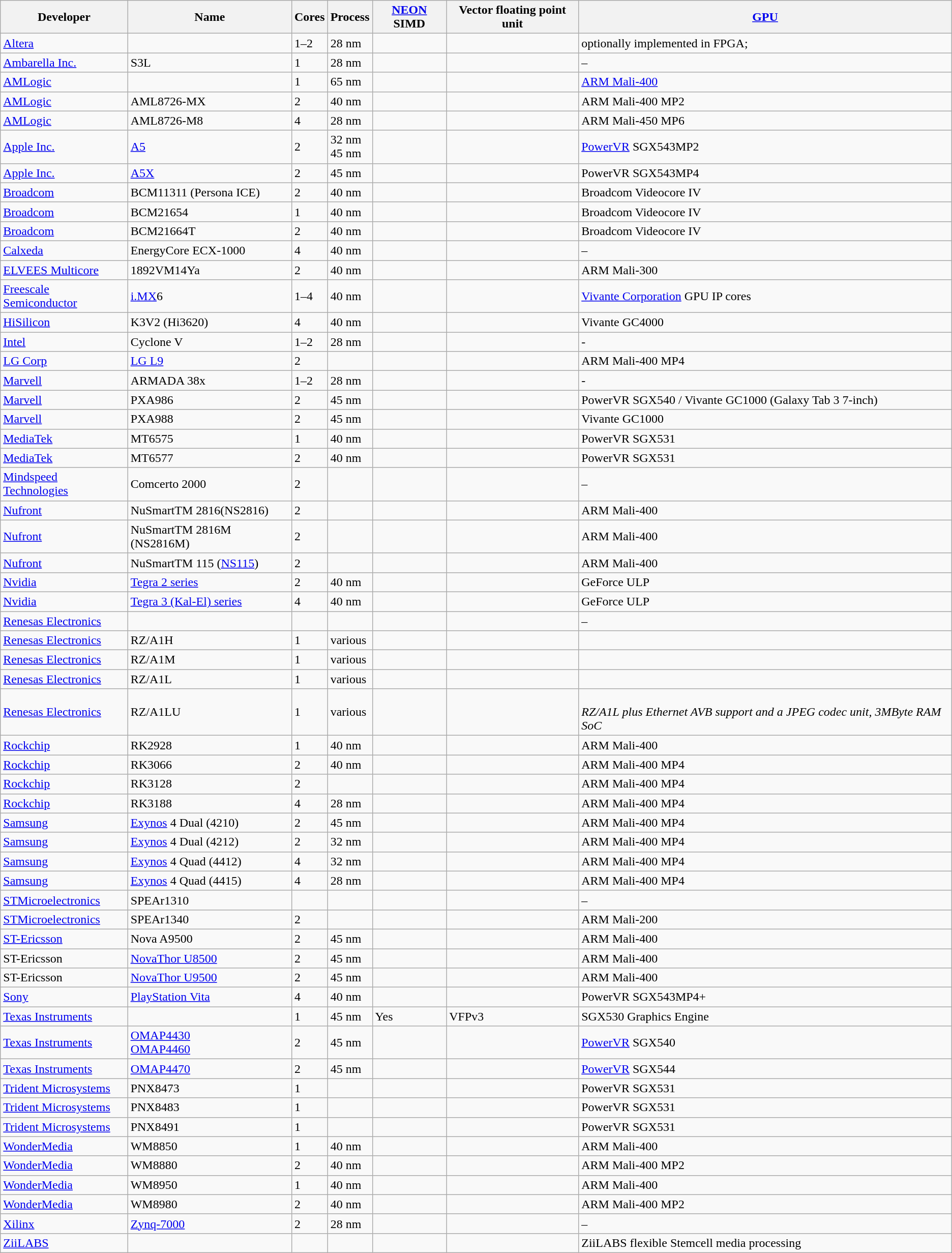<table class="wikitable sortable">
<tr>
<th>Developer</th>
<th>Name</th>
<th>Cores</th>
<th>Process</th>
<th><a href='#'>NEON</a> SIMD</th>
<th>Vector floating point unit</th>
<th><a href='#'>GPU</a></th>
</tr>
<tr>
<td><a href='#'>Altera</a></td>
<td></td>
<td>1–2</td>
<td>28 nm</td>
<td></td>
<td></td>
<td>optionally implemented in FPGA;  </td>
</tr>
<tr>
<td><a href='#'>Ambarella Inc.</a></td>
<td>S3L</td>
<td>1</td>
<td>28 nm</td>
<td></td>
<td></td>
<td>–</td>
</tr>
<tr>
<td><a href='#'>AMLogic</a></td>
<td></td>
<td>1</td>
<td>65 nm</td>
<td></td>
<td></td>
<td><a href='#'>ARM Mali-400</a></td>
</tr>
<tr>
<td><a href='#'>AMLogic</a></td>
<td>AML8726-MX</td>
<td>2</td>
<td>40 nm</td>
<td></td>
<td></td>
<td>ARM Mali-400 MP2</td>
</tr>
<tr>
<td><a href='#'>AMLogic</a></td>
<td>AML8726-M8</td>
<td>4</td>
<td>28 nm</td>
<td></td>
<td></td>
<td>ARM Mali-450 MP6</td>
</tr>
<tr>
<td><a href='#'>Apple Inc.</a></td>
<td><a href='#'>A5</a></td>
<td>2</td>
<td>32 nm<br>45 nm</td>
<td></td>
<td></td>
<td><a href='#'>PowerVR</a> SGX543MP2</td>
</tr>
<tr>
<td><a href='#'>Apple Inc.</a></td>
<td><a href='#'>A5X</a></td>
<td>2</td>
<td>45 nm</td>
<td></td>
<td></td>
<td>PowerVR SGX543MP4</td>
</tr>
<tr>
<td><a href='#'>Broadcom</a></td>
<td>BCM11311 (Persona ICE)</td>
<td>2</td>
<td>40 nm</td>
<td></td>
<td></td>
<td>Broadcom Videocore IV</td>
</tr>
<tr>
<td><a href='#'>Broadcom</a></td>
<td>BCM21654</td>
<td>1</td>
<td>40 nm</td>
<td></td>
<td></td>
<td>Broadcom Videocore IV</td>
</tr>
<tr>
<td><a href='#'>Broadcom</a></td>
<td>BCM21664T</td>
<td>2</td>
<td>40 nm</td>
<td></td>
<td></td>
<td>Broadcom Videocore IV</td>
</tr>
<tr>
<td><a href='#'>Calxeda</a></td>
<td>EnergyCore ECX-1000</td>
<td>4</td>
<td>40 nm</td>
<td></td>
<td></td>
<td>–</td>
</tr>
<tr>
<td><a href='#'>ELVEES Multicore</a></td>
<td>1892VM14Ya</td>
<td>2</td>
<td>40 nm</td>
<td></td>
<td></td>
<td>ARM Mali-300</td>
</tr>
<tr>
<td><a href='#'>Freescale Semiconductor</a></td>
<td><a href='#'>i.MX</a>6</td>
<td>1–4</td>
<td>40 nm</td>
<td></td>
<td></td>
<td><a href='#'>Vivante Corporation</a> GPU IP cores</td>
</tr>
<tr>
<td><a href='#'>HiSilicon</a></td>
<td>K3V2 (Hi3620)</td>
<td>4</td>
<td>40 nm</td>
<td></td>
<td></td>
<td>Vivante GC4000</td>
</tr>
<tr>
<td><a href='#'>Intel</a></td>
<td>Cyclone V</td>
<td>1–2</td>
<td>28 nm</td>
<td></td>
<td></td>
<td>-</td>
</tr>
<tr>
<td><a href='#'>LG Corp</a></td>
<td><a href='#'>LG L9</a></td>
<td>2</td>
<td></td>
<td></td>
<td></td>
<td>ARM Mali-400 MP4</td>
</tr>
<tr>
<td><a href='#'>Marvell</a></td>
<td>ARMADA 38x</td>
<td>1–2</td>
<td>28 nm</td>
<td></td>
<td></td>
<td>-</td>
</tr>
<tr>
<td><a href='#'>Marvell</a></td>
<td>PXA986</td>
<td>2</td>
<td>45 nm</td>
<td></td>
<td></td>
<td>PowerVR SGX540 / Vivante GC1000 (Galaxy Tab 3 7-inch)</td>
</tr>
<tr>
<td><a href='#'>Marvell</a></td>
<td>PXA988</td>
<td>2</td>
<td>45 nm</td>
<td></td>
<td></td>
<td>Vivante GC1000</td>
</tr>
<tr>
<td><a href='#'>MediaTek</a></td>
<td>MT6575</td>
<td>1</td>
<td>40 nm</td>
<td></td>
<td></td>
<td>PowerVR SGX531</td>
</tr>
<tr>
<td><a href='#'>MediaTek</a></td>
<td>MT6577</td>
<td>2</td>
<td>40 nm</td>
<td></td>
<td></td>
<td>PowerVR SGX531</td>
</tr>
<tr>
<td><a href='#'>Mindspeed Technologies</a></td>
<td>Comcerto 2000</td>
<td>2</td>
<td></td>
<td></td>
<td></td>
<td>–</td>
</tr>
<tr>
<td><a href='#'>Nufront</a></td>
<td>NuSmartTM 2816(NS2816)</td>
<td>2</td>
<td></td>
<td></td>
<td></td>
<td>ARM Mali-400</td>
</tr>
<tr>
<td><a href='#'>Nufront</a></td>
<td>NuSmartTM 2816M (NS2816M)</td>
<td>2</td>
<td></td>
<td></td>
<td></td>
<td>ARM Mali-400</td>
</tr>
<tr>
<td><a href='#'>Nufront</a></td>
<td>NuSmartTM 115 (<a href='#'>NS115</a>)</td>
<td>2</td>
<td></td>
<td></td>
<td></td>
<td>ARM Mali-400</td>
</tr>
<tr>
<td><a href='#'>Nvidia</a></td>
<td><a href='#'>Tegra 2 series</a></td>
<td>2</td>
<td>40 nm</td>
<td></td>
<td></td>
<td>GeForce ULP</td>
</tr>
<tr>
<td><a href='#'>Nvidia</a></td>
<td><a href='#'>Tegra 3 (Kal-El) series</a></td>
<td>4</td>
<td>40 nm</td>
<td></td>
<td></td>
<td>GeForce ULP</td>
</tr>
<tr>
<td><a href='#'>Renesas Electronics</a></td>
<td></td>
<td></td>
<td></td>
<td></td>
<td></td>
<td>–</td>
</tr>
<tr>
<td><a href='#'>Renesas Electronics</a></td>
<td>RZ/A1H</td>
<td>1</td>
<td>various</td>
<td></td>
<td></td>
<td><br></td>
</tr>
<tr>
<td><a href='#'>Renesas Electronics</a></td>
<td>RZ/A1M</td>
<td>1</td>
<td>various</td>
<td></td>
<td></td>
<td><br></td>
</tr>
<tr>
<td><a href='#'>Renesas Electronics</a></td>
<td>RZ/A1L</td>
<td>1</td>
<td>various</td>
<td></td>
<td></td>
<td><br></td>
</tr>
<tr>
<td><a href='#'>Renesas Electronics</a></td>
<td>RZ/A1LU</td>
<td>1</td>
<td>various</td>
<td></td>
<td></td>
<td><br><em> RZ/A1L plus Ethernet AVB support and a JPEG codec unit, 3MByte RAM SoC </em></td>
</tr>
<tr>
<td><a href='#'>Rockchip</a></td>
<td>RK2928</td>
<td>1</td>
<td>40 nm</td>
<td></td>
<td></td>
<td>ARM Mali-400</td>
</tr>
<tr>
<td><a href='#'>Rockchip</a></td>
<td>RK3066</td>
<td>2</td>
<td>40 nm</td>
<td></td>
<td></td>
<td>ARM Mali-400 MP4</td>
</tr>
<tr>
<td><a href='#'>Rockchip</a></td>
<td>RK3128</td>
<td>2</td>
<td></td>
<td></td>
<td></td>
<td>ARM Mali-400 MP4</td>
</tr>
<tr>
<td><a href='#'>Rockchip</a></td>
<td>RK3188</td>
<td>4</td>
<td>28 nm</td>
<td></td>
<td></td>
<td>ARM Mali-400 MP4</td>
</tr>
<tr>
<td><a href='#'>Samsung</a></td>
<td><a href='#'>Exynos</a> 4 Dual (4210)</td>
<td>2</td>
<td>45 nm</td>
<td></td>
<td></td>
<td>ARM Mali-400 MP4</td>
</tr>
<tr>
<td><a href='#'>Samsung</a></td>
<td><a href='#'>Exynos</a> 4 Dual (4212)</td>
<td>2</td>
<td>32 nm</td>
<td></td>
<td></td>
<td>ARM Mali-400 MP4</td>
</tr>
<tr>
<td><a href='#'>Samsung</a></td>
<td><a href='#'>Exynos</a> 4 Quad (4412)</td>
<td>4</td>
<td>32 nm</td>
<td></td>
<td></td>
<td>ARM Mali-400 MP4</td>
</tr>
<tr>
<td><a href='#'>Samsung</a></td>
<td><a href='#'>Exynos</a> 4 Quad (4415)</td>
<td>4</td>
<td>28 nm</td>
<td></td>
<td></td>
<td>ARM Mali-400 MP4</td>
</tr>
<tr>
<td><a href='#'>STMicroelectronics</a></td>
<td>SPEAr1310</td>
<td></td>
<td></td>
<td></td>
<td></td>
<td>–</td>
</tr>
<tr>
<td><a href='#'>STMicroelectronics</a></td>
<td>SPEAr1340</td>
<td>2</td>
<td></td>
<td></td>
<td></td>
<td>ARM Mali-200</td>
</tr>
<tr>
<td><a href='#'>ST-Ericsson</a></td>
<td>Nova A9500</td>
<td>2</td>
<td>45 nm</td>
<td></td>
<td></td>
<td>ARM Mali-400</td>
</tr>
<tr>
<td>ST-Ericsson</td>
<td><a href='#'>NovaThor U8500</a></td>
<td>2</td>
<td>45 nm</td>
<td></td>
<td></td>
<td>ARM Mali-400</td>
</tr>
<tr>
<td>ST-Ericsson</td>
<td><a href='#'>NovaThor U9500</a></td>
<td>2</td>
<td>45 nm</td>
<td></td>
<td></td>
<td>ARM Mali-400</td>
</tr>
<tr>
<td><a href='#'>Sony</a></td>
<td><a href='#'>PlayStation Vita</a></td>
<td>4</td>
<td>40 nm</td>
<td></td>
<td></td>
<td>PowerVR SGX543MP4+</td>
</tr>
<tr>
<td><a href='#'>Texas Instruments</a></td>
<td></td>
<td>1</td>
<td>45 nm</td>
<td>Yes</td>
<td>VFPv3</td>
<td>SGX530 Graphics Engine</td>
</tr>
<tr>
<td><a href='#'>Texas Instruments</a></td>
<td><a href='#'>OMAP4430<br>OMAP4460</a></td>
<td>2</td>
<td>45 nm</td>
<td></td>
<td></td>
<td><a href='#'>PowerVR</a> SGX540</td>
</tr>
<tr>
<td><a href='#'>Texas Instruments</a></td>
<td><a href='#'>OMAP4470</a></td>
<td>2</td>
<td>45 nm</td>
<td></td>
<td></td>
<td><a href='#'>PowerVR</a> SGX544</td>
</tr>
<tr>
<td><a href='#'>Trident Microsystems</a></td>
<td>PNX8473</td>
<td>1</td>
<td></td>
<td></td>
<td></td>
<td>PowerVR SGX531</td>
</tr>
<tr>
<td><a href='#'>Trident Microsystems</a></td>
<td>PNX8483</td>
<td>1</td>
<td></td>
<td></td>
<td></td>
<td>PowerVR SGX531</td>
</tr>
<tr>
<td><a href='#'>Trident Microsystems</a></td>
<td>PNX8491</td>
<td>1</td>
<td></td>
<td></td>
<td></td>
<td>PowerVR SGX531</td>
</tr>
<tr>
<td><a href='#'>WonderMedia</a></td>
<td>WM8850</td>
<td>1</td>
<td>40 nm</td>
<td></td>
<td></td>
<td>ARM Mali-400</td>
</tr>
<tr>
<td><a href='#'>WonderMedia</a></td>
<td>WM8880</td>
<td>2</td>
<td>40 nm</td>
<td></td>
<td></td>
<td>ARM Mali-400 MP2</td>
</tr>
<tr>
<td><a href='#'>WonderMedia</a></td>
<td>WM8950</td>
<td>1</td>
<td>40 nm</td>
<td></td>
<td></td>
<td>ARM Mali-400</td>
</tr>
<tr>
<td><a href='#'>WonderMedia</a></td>
<td>WM8980</td>
<td>2</td>
<td>40 nm</td>
<td></td>
<td></td>
<td>ARM Mali-400 MP2</td>
</tr>
<tr>
<td><a href='#'>Xilinx</a></td>
<td><a href='#'>Zynq-7000</a></td>
<td>2</td>
<td>28 nm</td>
<td></td>
<td></td>
<td>–</td>
</tr>
<tr>
<td><a href='#'>ZiiLABS</a></td>
<td></td>
<td></td>
<td></td>
<td></td>
<td></td>
<td>ZiiLABS flexible Stemcell media processing</td>
</tr>
</table>
